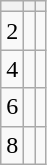<table class="wikitable">
<tr>
<th></th>
<th></th>
<th></th>
</tr>
<tr>
<td>2</td>
<td></td>
<td></td>
</tr>
<tr>
<td>4</td>
<td></td>
<td></td>
</tr>
<tr>
<td>6</td>
<td></td>
<td></td>
</tr>
<tr>
<td>8</td>
<td></td>
<td></td>
</tr>
</table>
